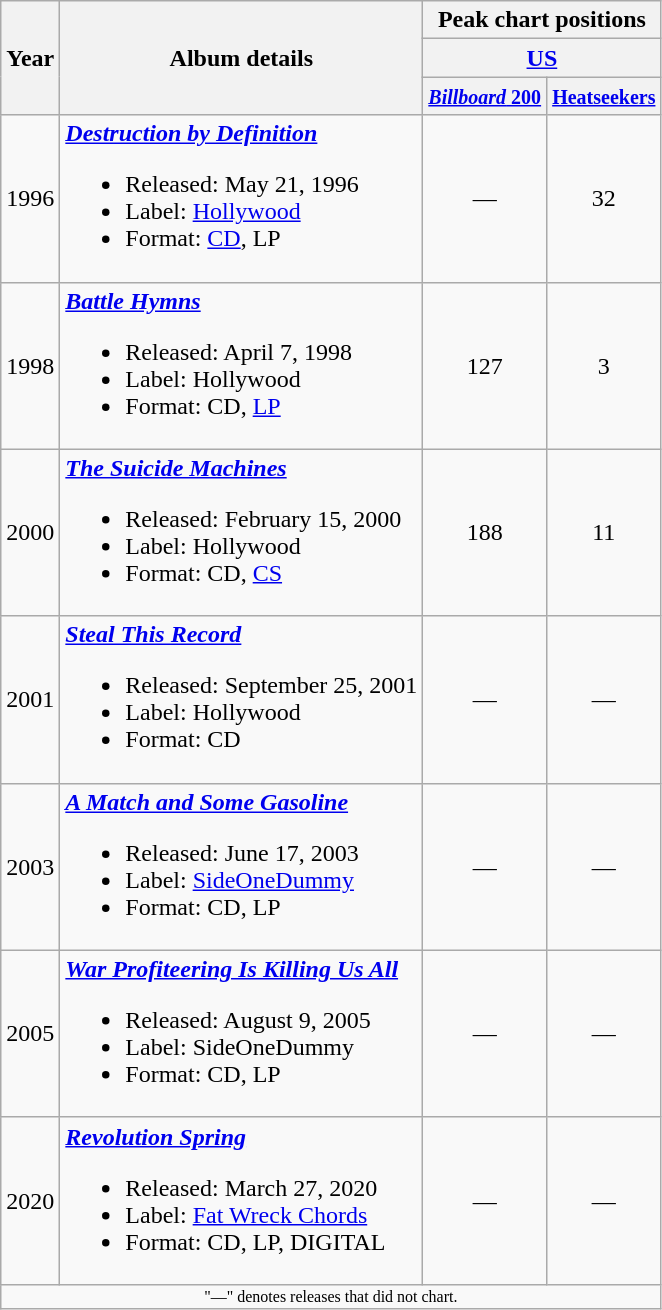<table class ="wikitable">
<tr>
<th rowspan="3">Year</th>
<th rowspan="3">Album details</th>
<th colspan="2">Peak chart positions</th>
</tr>
<tr>
<th colspan="2" style="text-align:center;"><a href='#'>US</a></th>
</tr>
<tr>
<th><small><a href='#'><em>Billboard</em> 200</a></small><br></th>
<th><small><a href='#'>Heatseekers</a></small><br></th>
</tr>
<tr>
<td>1996</td>
<td><strong><em><a href='#'>Destruction by Definition</a></em></strong><br><ul><li>Released: May 21, 1996</li><li>Label: <a href='#'>Hollywood</a></li><li>Format: <a href='#'>CD</a>, LP</li></ul></td>
<td style="text-align:center;"> —</td>
<td style="text-align:center;"> 32</td>
</tr>
<tr>
<td>1998</td>
<td><strong><em><a href='#'>Battle Hymns</a></em></strong><br><ul><li>Released: April 7, 1998</li><li>Label: Hollywood</li><li>Format: CD, <a href='#'>LP</a></li></ul></td>
<td style="text-align:center;"> 127</td>
<td style="text-align:center;"> 3</td>
</tr>
<tr>
<td>2000</td>
<td><strong><em><a href='#'>The Suicide Machines</a></em></strong><br><ul><li>Released: February 15, 2000</li><li>Label: Hollywood</li><li>Format: CD, <a href='#'>CS</a></li></ul></td>
<td style="text-align:center;"> 188</td>
<td style="text-align:center;"> 11</td>
</tr>
<tr>
<td>2001</td>
<td><strong><em><a href='#'>Steal This Record</a></em></strong><br><ul><li>Released: September 25, 2001</li><li>Label: Hollywood</li><li>Format: CD</li></ul></td>
<td style="text-align:center;"> —</td>
<td style="text-align:center;"> —</td>
</tr>
<tr>
<td>2003</td>
<td><strong><em><a href='#'>A Match and Some Gasoline</a></em></strong><br><ul><li>Released: June 17, 2003</li><li>Label: <a href='#'>SideOneDummy</a></li><li>Format: CD, LP</li></ul></td>
<td style="text-align:center;"> —</td>
<td style="text-align:center;"> —</td>
</tr>
<tr>
<td>2005</td>
<td><strong><em><a href='#'>War Profiteering Is Killing Us All</a></em></strong><br><ul><li>Released: August 9, 2005</li><li>Label: SideOneDummy</li><li>Format: CD, LP</li></ul></td>
<td style="text-align:center;"> —</td>
<td style="text-align:center;"> —</td>
</tr>
<tr>
<td>2020</td>
<td><strong><em><a href='#'>Revolution Spring</a></em></strong><br><ul><li>Released: March 27, 2020</li><li>Label: <a href='#'>Fat Wreck Chords</a></li><li>Format: CD, LP, DIGITAL</li></ul></td>
<td style="text-align:center;"> —</td>
<td style="text-align:center;"> —</td>
</tr>
<tr>
<td colspan="5" style="text-align:center; font-size:8pt;">"—" denotes releases that did not chart.</td>
</tr>
</table>
